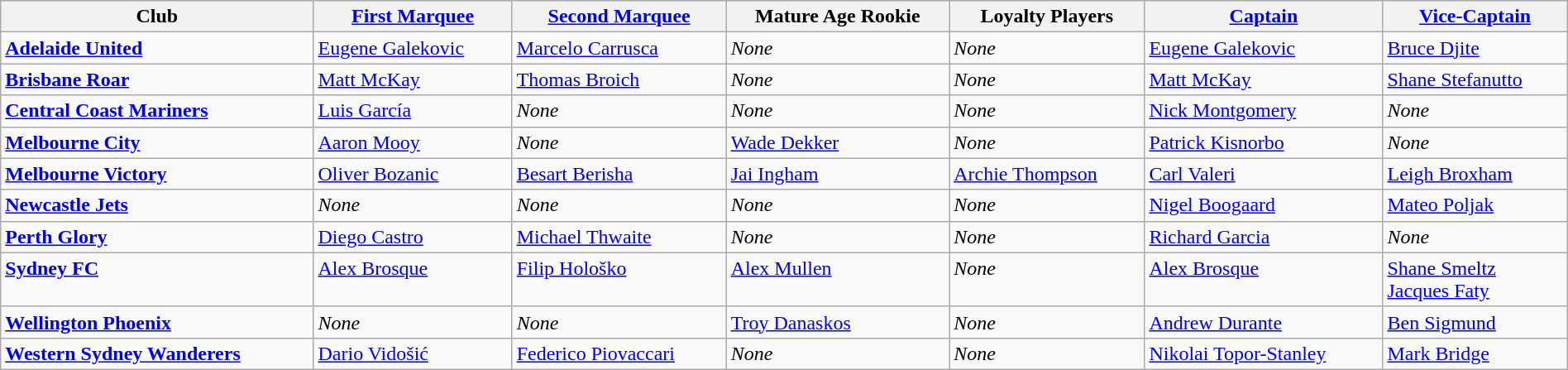<table class="wikitable" style="width:100%">
<tr>
<th>Club</th>
<th><a href='#'>First Marquee</a></th>
<th><a href='#'>Second Marquee</a><br></th>
<th>Mature Age Rookie</th>
<th>Loyalty Players</th>
<th><a href='#'>Captain</a></th>
<th><a href='#'>Vice-Captain</a></th>
</tr>
<tr style="vertical-align:top;">
<td><strong><a href='#'>Adelaide United</a></strong></td>
<td> <a href='#'>Eugene Galekovic</a></td>
<td> <a href='#'>Marcelo Carrusca</a></td>
<td><em>None</em></td>
<td><em>None</em></td>
<td> <a href='#'>Eugene Galekovic</a></td>
<td> <a href='#'>Bruce Djite</a></td>
</tr>
<tr style="vertical-align:top;">
<td><strong><a href='#'>Brisbane Roar</a></strong></td>
<td> <a href='#'>Matt McKay</a></td>
<td> <a href='#'>Thomas Broich</a></td>
<td><em>None</em></td>
<td><em>None</em></td>
<td> <a href='#'>Matt McKay</a></td>
<td> <a href='#'>Shane Stefanutto</a></td>
</tr>
<tr style="vertical-align:top;">
<td><strong><a href='#'>Central Coast Mariners</a></strong></td>
<td> <a href='#'>Luis García</a></td>
<td><em>None</em></td>
<td><em>None</em></td>
<td><em>None</em></td>
<td> <a href='#'>Nick Montgomery</a></td>
<td><em>None</em></td>
</tr>
<tr style="vertical-align:top;">
<td><strong><a href='#'>Melbourne City</a></strong></td>
<td> <a href='#'>Aaron Mooy</a></td>
<td><em>None</em></td>
<td> <a href='#'>Wade Dekker</a></td>
<td><em>None</em></td>
<td> <a href='#'>Patrick Kisnorbo</a></td>
<td><em>None</em></td>
</tr>
<tr style="vertical-align:top;">
<td><strong><a href='#'>Melbourne Victory</a></strong></td>
<td> <a href='#'>Oliver Bozanic</a></td>
<td> <a href='#'>Besart Berisha</a></td>
<td> <a href='#'>Jai Ingham</a></td>
<td> <a href='#'>Archie Thompson</a></td>
<td> <a href='#'>Carl Valeri</a></td>
<td> <a href='#'>Leigh Broxham</a></td>
</tr>
<tr style="vertical-align:top;">
<td><strong><a href='#'>Newcastle Jets</a></strong></td>
<td><em>None</em></td>
<td><em>None</em></td>
<td><em>None</em></td>
<td><em>None</em></td>
<td> <a href='#'>Nigel Boogaard</a></td>
<td> <a href='#'>Mateo Poljak</a></td>
</tr>
<tr style="vertical-align:top;">
<td><strong><a href='#'>Perth Glory</a></strong></td>
<td> <a href='#'>Diego Castro</a></td>
<td> <a href='#'>Michael Thwaite</a></td>
<td><em>None</em></td>
<td><em>None</em></td>
<td> <a href='#'>Richard Garcia</a></td>
<td><em>None</em></td>
</tr>
<tr style="vertical-align:top;">
<td><strong><a href='#'>Sydney FC</a></strong></td>
<td> <a href='#'>Alex Brosque</a></td>
<td> <a href='#'>Filip Hološko</a></td>
<td> <a href='#'>Alex Mullen</a></td>
<td><em>None</em></td>
<td> <a href='#'>Alex Brosque</a></td>
<td> <a href='#'>Shane Smeltz</a><br> <a href='#'>Jacques Faty</a></td>
</tr>
<tr style="vertical-align:top;">
<td><strong><a href='#'>Wellington Phoenix</a></strong></td>
<td><em>None</em></td>
<td><em>None</em></td>
<td> <a href='#'>Troy Danaskos</a></td>
<td><em>None</em></td>
<td> <a href='#'>Andrew Durante</a></td>
<td> <a href='#'>Ben Sigmund</a></td>
</tr>
<tr style="vertical-align:top;">
<td><strong><a href='#'>Western Sydney Wanderers</a></strong></td>
<td> <a href='#'>Dario Vidošić</a></td>
<td> <a href='#'>Federico Piovaccari</a></td>
<td><em>None</em></td>
<td><em>None</em></td>
<td> <a href='#'>Nikolai Topor-Stanley</a></td>
<td> <a href='#'>Mark Bridge</a></td>
</tr>
</table>
